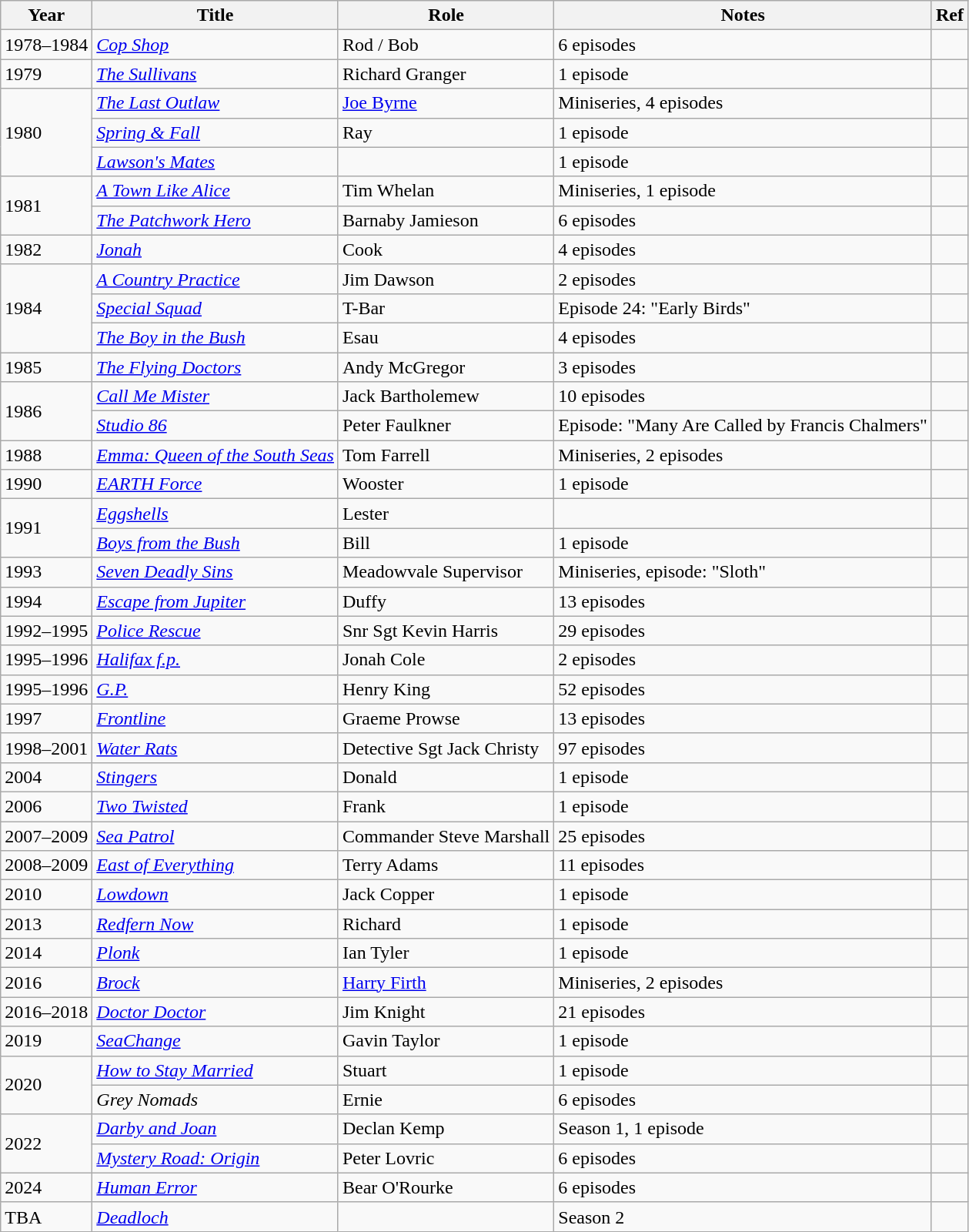<table class="wikitable sortable">
<tr>
<th>Year</th>
<th>Title</th>
<th>Role</th>
<th>Notes</th>
<th>Ref</th>
</tr>
<tr>
<td>1978–1984</td>
<td><em><a href='#'>Cop Shop</a></em></td>
<td>Rod / Bob</td>
<td>6 episodes</td>
<td></td>
</tr>
<tr>
<td>1979</td>
<td><em><a href='#'>The Sullivans</a></em></td>
<td>Richard Granger</td>
<td>1 episode</td>
<td></td>
</tr>
<tr>
<td rowspan="3">1980</td>
<td><em><a href='#'>The Last Outlaw</a></em></td>
<td><a href='#'>Joe Byrne</a></td>
<td>Miniseries, 4 episodes</td>
<td></td>
</tr>
<tr>
<td><em><a href='#'>Spring & Fall</a></em></td>
<td>Ray</td>
<td>1 episode</td>
<td></td>
</tr>
<tr>
<td><em><a href='#'>Lawson's Mates</a></em></td>
<td></td>
<td>1 episode</td>
<td></td>
</tr>
<tr>
<td rowspan="2">1981</td>
<td><em><a href='#'>A Town Like Alice</a></em></td>
<td>Tim Whelan</td>
<td>Miniseries, 1 episode</td>
<td></td>
</tr>
<tr>
<td><em><a href='#'>The Patchwork Hero</a></em></td>
<td>Barnaby Jamieson</td>
<td>6 episodes</td>
<td></td>
</tr>
<tr>
<td>1982</td>
<td><em><a href='#'>Jonah</a></em></td>
<td>Cook</td>
<td>4 episodes</td>
<td></td>
</tr>
<tr>
<td rowspan="3">1984</td>
<td><em><a href='#'>A Country Practice</a></em></td>
<td>Jim Dawson</td>
<td>2 episodes</td>
<td></td>
</tr>
<tr>
<td><em><a href='#'>Special Squad</a></em></td>
<td>T-Bar</td>
<td>Episode 24: "Early Birds"</td>
<td></td>
</tr>
<tr>
<td><em><a href='#'>The Boy in the Bush</a></em></td>
<td>Esau</td>
<td>4 episodes</td>
<td></td>
</tr>
<tr>
<td>1985</td>
<td><em><a href='#'>The Flying Doctors</a></em></td>
<td>Andy McGregor</td>
<td>3 episodes</td>
<td></td>
</tr>
<tr>
<td rowspan="2">1986</td>
<td><em><a href='#'>Call Me Mister</a></em></td>
<td>Jack Bartholemew</td>
<td>10 episodes</td>
<td></td>
</tr>
<tr>
<td><em><a href='#'>Studio 86</a></em></td>
<td>Peter Faulkner</td>
<td>Episode: "Many Are Called by Francis Chalmers"</td>
<td></td>
</tr>
<tr>
<td>1988</td>
<td><em><a href='#'>Emma: Queen of the South Seas</a></em></td>
<td>Tom Farrell</td>
<td>Miniseries, 2 episodes</td>
<td></td>
</tr>
<tr>
<td>1990</td>
<td><em><a href='#'>EARTH Force</a></em></td>
<td>Wooster</td>
<td>1 episode</td>
<td></td>
</tr>
<tr>
<td rowspan="2">1991</td>
<td><em><a href='#'>Eggshells</a></em></td>
<td>Lester</td>
<td></td>
<td></td>
</tr>
<tr>
<td><em><a href='#'>Boys from the Bush</a></em></td>
<td>Bill</td>
<td>1 episode</td>
<td></td>
</tr>
<tr>
<td>1993</td>
<td><em><a href='#'>Seven Deadly Sins</a></em></td>
<td>Meadowvale Supervisor</td>
<td>Miniseries, episode: "Sloth"</td>
<td></td>
</tr>
<tr>
<td>1994</td>
<td><em><a href='#'>Escape from Jupiter</a></em></td>
<td>Duffy</td>
<td>13 episodes</td>
<td></td>
</tr>
<tr>
<td>1992–1995</td>
<td><em><a href='#'>Police Rescue</a></em></td>
<td>Snr Sgt Kevin Harris</td>
<td>29 episodes</td>
<td></td>
</tr>
<tr>
<td>1995–1996</td>
<td><em><a href='#'>Halifax f.p.</a></em></td>
<td>Jonah Cole</td>
<td>2 episodes</td>
<td></td>
</tr>
<tr>
<td>1995–1996</td>
<td><em><a href='#'>G.P.</a></em></td>
<td>Henry King</td>
<td>52 episodes</td>
<td></td>
</tr>
<tr>
<td>1997</td>
<td><em><a href='#'>Frontline</a></em></td>
<td>Graeme Prowse</td>
<td>13 episodes</td>
<td></td>
</tr>
<tr>
<td>1998–2001</td>
<td><em><a href='#'>Water Rats</a></em></td>
<td>Detective Sgt Jack Christy</td>
<td>97 episodes</td>
<td></td>
</tr>
<tr>
<td>2004</td>
<td><em><a href='#'>Stingers</a></em></td>
<td>Donald</td>
<td>1 episode</td>
<td></td>
</tr>
<tr>
<td>2006</td>
<td><em><a href='#'>Two Twisted</a></em></td>
<td>Frank</td>
<td>1 episode</td>
<td></td>
</tr>
<tr>
<td>2007–2009</td>
<td><em><a href='#'>Sea Patrol</a></em></td>
<td>Commander Steve Marshall</td>
<td>25 episodes</td>
<td></td>
</tr>
<tr>
<td>2008–2009</td>
<td><em><a href='#'>East of Everything</a></em></td>
<td>Terry Adams</td>
<td>11 episodes</td>
</tr>
<tr>
<td>2010</td>
<td><em><a href='#'>Lowdown</a></em></td>
<td>Jack Copper</td>
<td>1 episode</td>
<td></td>
</tr>
<tr>
<td>2013</td>
<td><em><a href='#'>Redfern Now</a></em></td>
<td>Richard</td>
<td>1 episode</td>
<td></td>
</tr>
<tr>
<td>2014</td>
<td><em><a href='#'>Plonk</a></em></td>
<td>Ian Tyler</td>
<td>1 episode</td>
<td></td>
</tr>
<tr>
<td>2016</td>
<td><em><a href='#'>Brock</a></em></td>
<td><a href='#'>Harry Firth</a></td>
<td>Miniseries, 2 episodes</td>
<td></td>
</tr>
<tr>
<td>2016–2018</td>
<td><em><a href='#'>Doctor Doctor</a></em></td>
<td>Jim Knight</td>
<td>21 episodes</td>
<td></td>
</tr>
<tr>
<td>2019</td>
<td><em><a href='#'>SeaChange</a></em></td>
<td>Gavin Taylor</td>
<td>1 episode</td>
<td></td>
</tr>
<tr>
<td rowspan="2">2020</td>
<td><em><a href='#'>How to Stay Married</a></em></td>
<td>Stuart</td>
<td>1 episode</td>
<td></td>
</tr>
<tr>
<td><em>Grey Nomads</em></td>
<td>Ernie</td>
<td>6 episodes</td>
<td></td>
</tr>
<tr>
<td rowspan="2">2022</td>
<td><em><a href='#'>Darby and Joan</a></em></td>
<td>Declan Kemp</td>
<td>Season 1, 1 episode</td>
<td></td>
</tr>
<tr>
<td><em><a href='#'>Mystery Road: Origin</a></em></td>
<td>Peter Lovric</td>
<td>6 episodes</td>
<td></td>
</tr>
<tr>
<td>2024</td>
<td><em><a href='#'>Human Error</a></em></td>
<td>Bear O'Rourke</td>
<td>6 episodes</td>
<td></td>
</tr>
<tr>
<td>TBA</td>
<td><em><a href='#'>Deadloch</a></em></td>
<td></td>
<td>Season 2</td>
<td></td>
</tr>
</table>
